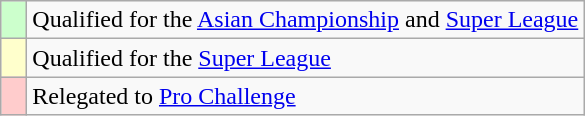<table class="wikitable" style="text-align: left;">
<tr>
<td width=10px bgcolor=#CCFFCC></td>
<td>Qualified for the <a href='#'>Asian Championship</a> and <a href='#'>Super League</a></td>
</tr>
<tr>
<td width=10px bgcolor=#ffffcc></td>
<td>Qualified for the <a href='#'>Super League</a></td>
</tr>
<tr>
<td width=10px bgcolor=#ffcccc></td>
<td>Relegated to <a href='#'>Pro Challenge</a></td>
</tr>
</table>
